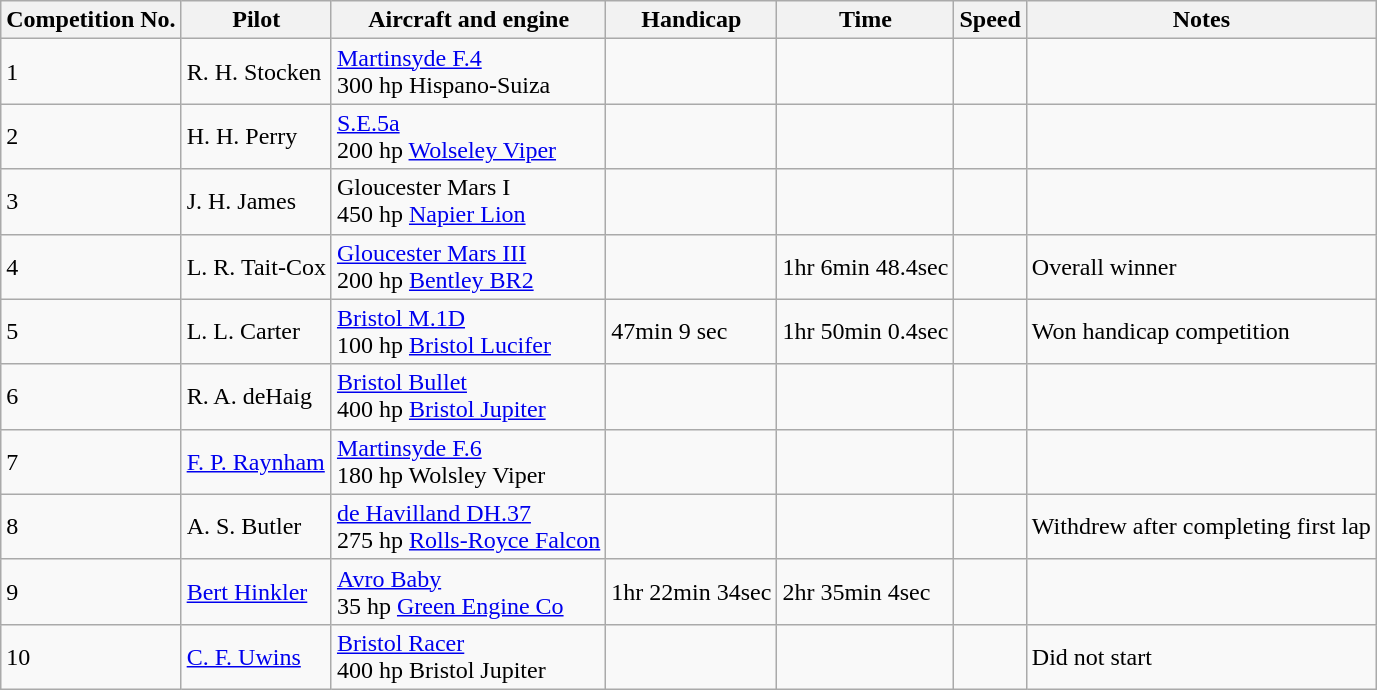<table class="wikitable">
<tr>
<th>Competition No.</th>
<th>Pilot</th>
<th>Aircraft and engine</th>
<th>Handicap</th>
<th>Time</th>
<th>Speed</th>
<th>Notes</th>
</tr>
<tr>
<td>1</td>
<td>R. H. Stocken</td>
<td><a href='#'>Martinsyde F.4</a><br>300 hp Hispano-Suiza</td>
<td></td>
<td></td>
<td></td>
<td></td>
</tr>
<tr>
<td>2</td>
<td>H. H. Perry</td>
<td><a href='#'>S.E.5a</a><br>200 hp <a href='#'>Wolseley Viper</a></td>
<td></td>
<td></td>
<td></td>
<td></td>
</tr>
<tr>
<td>3</td>
<td>J. H. James</td>
<td>Gloucester Mars I<br>450 hp <a href='#'>Napier Lion</a></td>
<td></td>
<td></td>
<td></td>
<td></td>
</tr>
<tr>
<td>4</td>
<td>L. R. Tait-Cox</td>
<td><a href='#'>Gloucester Mars III</a><br>200 hp <a href='#'>Bentley BR2</a></td>
<td></td>
<td>1hr 6min 48.4sec</td>
<td></td>
<td>Overall winner</td>
</tr>
<tr>
<td>5</td>
<td>L. L. Carter</td>
<td><a href='#'>Bristol M.1D</a><br>100 hp <a href='#'>Bristol Lucifer</a></td>
<td>47min 9 sec</td>
<td>1hr 50min 0.4sec</td>
<td></td>
<td>Won handicap competition</td>
</tr>
<tr>
<td>6</td>
<td>R. A. deHaig</td>
<td><a href='#'>Bristol Bullet</a><br>400 hp <a href='#'>Bristol Jupiter</a></td>
<td></td>
<td></td>
<td></td>
<td></td>
</tr>
<tr>
<td>7</td>
<td><a href='#'>F. P. Raynham</a></td>
<td><a href='#'>Martinsyde F.6</a><br>180 hp Wolsley Viper</td>
<td></td>
<td></td>
<td></td>
<td></td>
</tr>
<tr>
<td>8</td>
<td>A. S. Butler</td>
<td><a href='#'>de Havilland DH.37</a><br>275 hp <a href='#'>Rolls-Royce Falcon</a></td>
<td></td>
<td></td>
<td></td>
<td>Withdrew after completing first lap</td>
</tr>
<tr>
<td>9</td>
<td><a href='#'>Bert Hinkler</a></td>
<td><a href='#'>Avro Baby</a><br>35 hp <a href='#'>Green Engine Co</a></td>
<td>1hr 22min 34sec</td>
<td>2hr 35min 4sec</td>
<td></td>
<td></td>
</tr>
<tr>
<td>10</td>
<td><a href='#'>C. F. Uwins</a></td>
<td><a href='#'>Bristol Racer</a><br>400 hp Bristol Jupiter</td>
<td></td>
<td></td>
<td></td>
<td>Did not start</td>
</tr>
</table>
